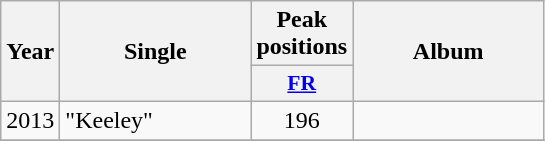<table class="wikitable">
<tr>
<th align="center" rowspan="2" width="10">Year</th>
<th align="center" rowspan="2" width="120">Single</th>
<th align="center" colspan="1" width="20">Peak positions</th>
<th align="center" rowspan="2" width="120">Album</th>
</tr>
<tr>
<th scope="col" style="width:3em;font-size:90%;"><a href='#'>FR</a><br></th>
</tr>
<tr>
<td style="text-align:center;">2013</td>
<td>"Keeley"</td>
<td style="text-align:center;">196</td>
<td style="text-align:center;"></td>
</tr>
<tr>
</tr>
</table>
